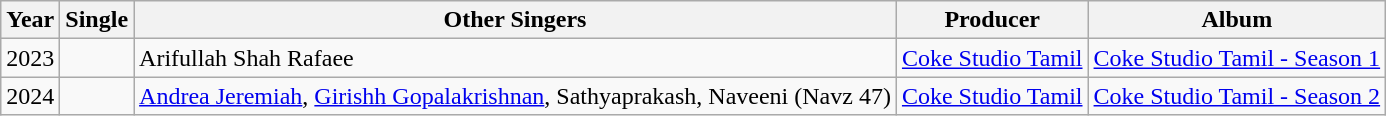<table class="wikitable">
<tr>
<th>Year</th>
<th>Single</th>
<th>Other Singers</th>
<th>Producer</th>
<th>Album</th>
</tr>
<tr>
<td>2023</td>
<td></td>
<td>Arifullah Shah Rafaee</td>
<td><a href='#'>Coke Studio Tamil</a></td>
<td><a href='#'>Coke Studio Tamil - Season 1</a></td>
</tr>
<tr>
<td>2024</td>
<td></td>
<td><a href='#'>Andrea Jeremiah</a>, <a href='#'>Girishh Gopalakrishnan</a>, Sathyaprakash, Naveeni (Navz 47)</td>
<td><a href='#'>Coke Studio Tamil</a></td>
<td><a href='#'>Coke Studio Tamil - Season 2</a></td>
</tr>
</table>
